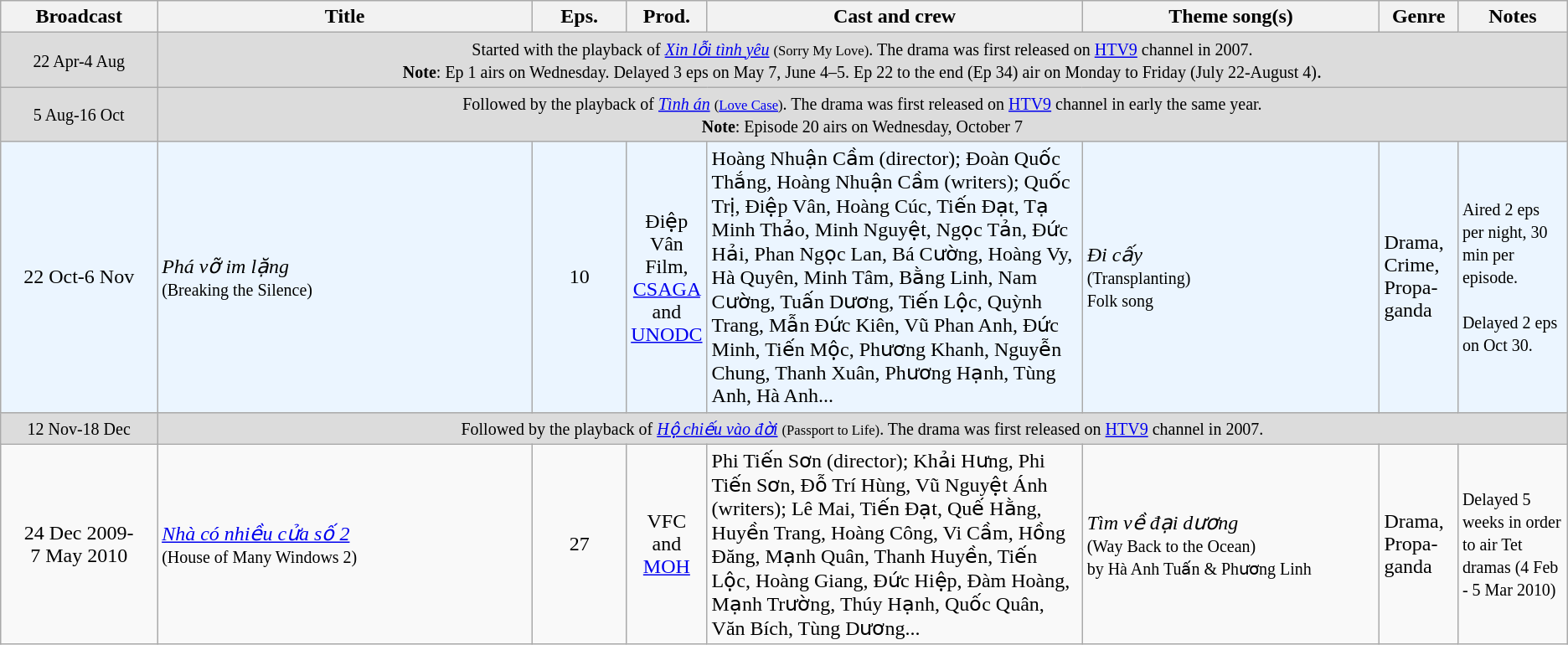<table class="wikitable sortable">
<tr>
<th style="width:10%;">Broadcast</th>
<th style="width:24%;">Title</th>
<th style="width:6%;">Eps.</th>
<th style="width:5%;">Prod.</th>
<th style="width:24%;">Cast and crew</th>
<th style="width:19%;">Theme song(s)</th>
<th style="width:5%;">Genre</th>
<th style="width:7%;">Notes</th>
</tr>
<tr ---- bgcolor="#DCDCDC">
<td style="text-align:center;"><small>22 Apr-4 Aug</small></td>
<td colspan="7" align=center><small>Started with the playback of <em><a href='#'>Xin lỗi tình yêu</a></em> <small>(Sorry My Love)</small>. The drama was first released on <a href='#'>HTV9</a> channel in 2007.</small><br><small><strong>Note</strong>: Ep 1 airs on Wednesday. Delayed 3 eps on May 7, June 4–5. Ep 22 to the end (Ep 34) air on Monday to Friday (July 22-August 4)</small>.</td>
</tr>
<tr ---- bgcolor="#DCDCDC">
<td style="text-align:center;"><small>5 Aug-16 Oct</small></td>
<td colspan="7" align=center><small>Followed by the playback of <em><a href='#'>Tình án</a></em> <small>(<a href='#'>Love Case</a>)</small>. The drama was first released on <a href='#'>HTV9</a> channel in early the same year.</small><br><small><strong>Note</strong>: Episode 20 airs on Wednesday, October 7</small></td>
</tr>
<tr ---- bgcolor="#ebf5ff">
<td style="text-align:center;">22 Oct-6 Nov <br></td>
<td><em>Phá vỡ im lặng</em> <br><small>(Breaking the Silence)</small></td>
<td style="text-align:center;">10</td>
<td style="text-align:center;">Điệp Vân Film, <a href='#'>CSAGA</a> and <a href='#'>UNODC</a></td>
<td>Hoàng Nhuận Cầm (director); Đoàn Quốc Thắng, Hoàng Nhuận Cầm (writers); Quốc Trị, Điệp Vân, Hoàng Cúc, Tiến Đạt, Tạ Minh Thảo, Minh Nguyệt, Ngọc Tản, Đức Hải, Phan Ngọc Lan, Bá Cường, Hoàng Vy, Hà Quyên, Minh Tâm, Bằng Linh, Nam Cường, Tuấn Dương, Tiến Lộc, Quỳnh Trang, Mẫn Đức Kiên, Vũ Phan Anh, Đức Minh, Tiến Mộc, Phương Khanh, Nguyễn Chung, Thanh Xuân, Phương Hạnh, Tùng Anh, Hà Anh...</td>
<td><em>Đi cấy</em><br><small>(Transplanting)<br>Folk song</small></td>
<td>Drama, Crime, Propa-ganda</td>
<td><small>Aired 2 eps per night, 30 min per episode.<br><br>Delayed 2 eps on Oct 30.</small></td>
</tr>
<tr ---- bgcolor="#DCDCDC">
<td style="text-align:center;"><small>12 Nov-18 Dec</small></td>
<td colspan="7" align=center><small>Followed by the playback of <em><a href='#'>Hộ chiếu vào đời</a></em> <small>(Passport to Life)</small>. The drama was first released on <a href='#'>HTV9</a> channel in 2007.</small></td>
</tr>
<tr>
<td style="text-align:center;">24 Dec 2009-<br>7 May 2010 <br></td>
<td><em><a href='#'>Nhà có nhiều cửa số 2</a></em> <br><small>(House of Many Windows 2)</small></td>
<td style="text-align:center;">27</td>
<td style="text-align:center;">VFC<br>and<br><a href='#'>MOH</a></td>
<td>Phi Tiến Sơn (director); Khải Hưng, Phi Tiến Sơn, Đỗ Trí Hùng, Vũ Nguyệt Ánh (writers); Lê Mai, Tiến Đạt, Quế Hằng, Huyền Trang, Hoàng Công, Vi Cầm, Hồng Đăng, Mạnh Quân, Thanh Huyền, Tiến Lộc, Hoàng Giang, Đức Hiệp, Đàm Hoàng, Mạnh Trường, Thúy Hạnh, Quốc Quân, Văn Bích, Tùng Dương...</td>
<td><em>Tìm về đại dương</em> <br><small>(Way Back to the Ocean)<br>by Hà Anh Tuấn & Phương Linh</small></td>
<td>Drama, Propa-ganda</td>
<td><small>Delayed 5 weeks in order to air Tet dramas (4 Feb - 5 Mar 2010)</small></td>
</tr>
</table>
